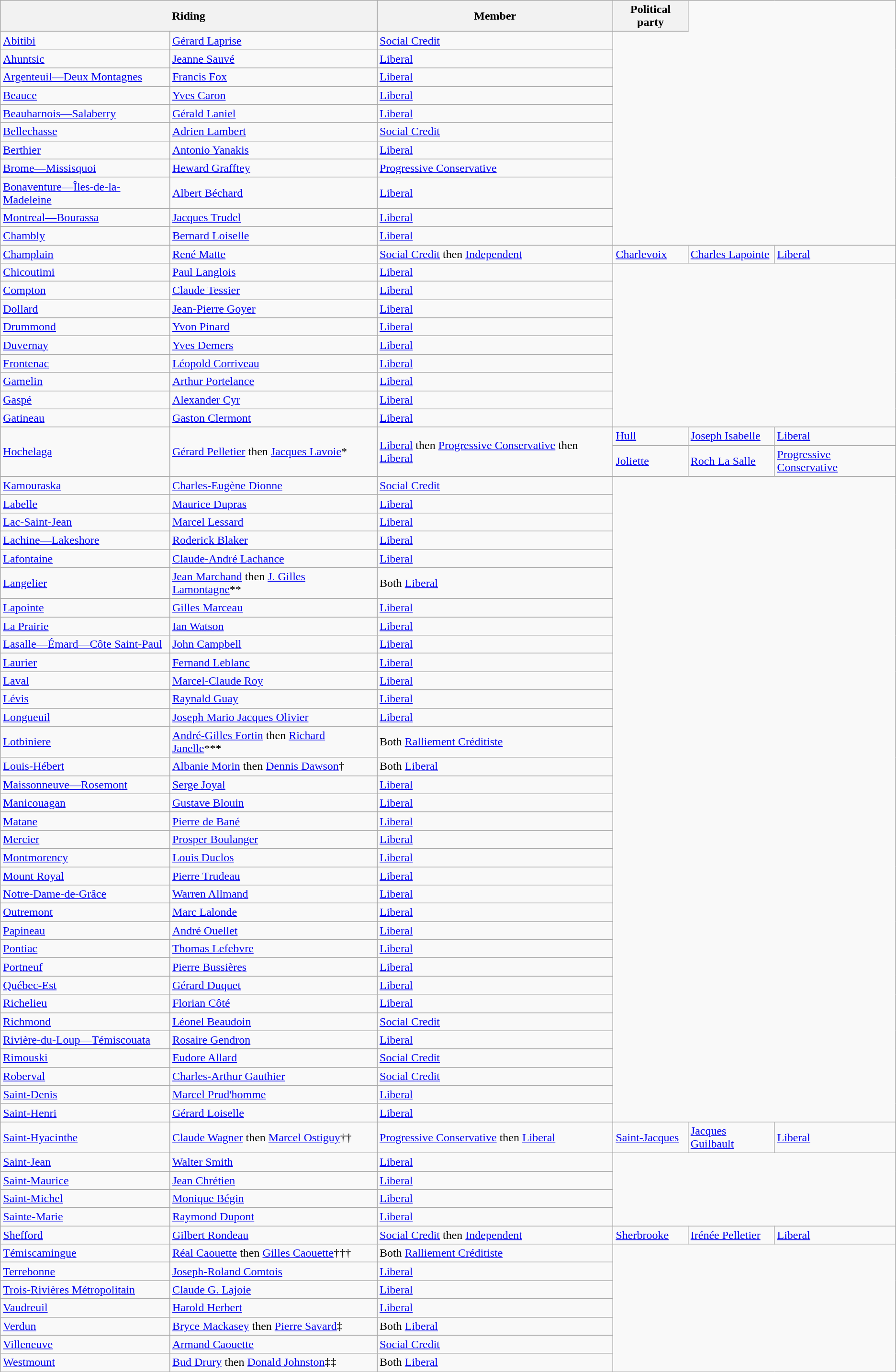<table class="wikitable">
<tr>
<th colspan=2>Riding</th>
<th>Member</th>
<th>Political party</th>
</tr>
<tr>
<td><a href='#'>Abitibi</a></td>
<td><a href='#'>Gérard Laprise</a></td>
<td><a href='#'>Social Credit</a></td>
</tr>
<tr>
<td><a href='#'>Ahuntsic</a></td>
<td><a href='#'>Jeanne Sauvé</a></td>
<td><a href='#'>Liberal</a></td>
</tr>
<tr>
<td><a href='#'>Argenteuil—Deux Montagnes</a></td>
<td><a href='#'>Francis Fox</a></td>
<td><a href='#'>Liberal</a></td>
</tr>
<tr>
<td><a href='#'>Beauce</a></td>
<td><a href='#'>Yves Caron</a></td>
<td><a href='#'>Liberal</a></td>
</tr>
<tr>
<td><a href='#'>Beauharnois—Salaberry</a></td>
<td><a href='#'>Gérald Laniel</a></td>
<td><a href='#'>Liberal</a></td>
</tr>
<tr>
<td><a href='#'>Bellechasse</a></td>
<td><a href='#'>Adrien Lambert</a></td>
<td><a href='#'>Social Credit</a></td>
</tr>
<tr>
<td><a href='#'>Berthier</a></td>
<td><a href='#'>Antonio Yanakis</a></td>
<td><a href='#'>Liberal</a></td>
</tr>
<tr>
<td><a href='#'>Brome—Missisquoi</a></td>
<td><a href='#'>Heward Grafftey</a></td>
<td><a href='#'>Progressive Conservative</a></td>
</tr>
<tr>
<td><a href='#'>Bonaventure—Îles-de-la-Madeleine</a></td>
<td><a href='#'>Albert Béchard</a></td>
<td><a href='#'>Liberal</a></td>
</tr>
<tr>
<td><a href='#'>Montreal—Bourassa</a></td>
<td><a href='#'>Jacques Trudel</a></td>
<td><a href='#'>Liberal</a></td>
</tr>
<tr>
<td><a href='#'>Chambly</a></td>
<td><a href='#'>Bernard Loiselle</a></td>
<td><a href='#'>Liberal</a></td>
</tr>
<tr>
<td rowspan=2><a href='#'>Champlain</a></td>
<td rowspan=2><a href='#'>René Matte</a></td>
<td rowspan=2><a href='#'>Social Credit</a> then <a href='#'>Independent</a><br></td>
</tr>
<tr>
<td><a href='#'>Charlevoix</a></td>
<td><a href='#'>Charles Lapointe</a></td>
<td><a href='#'>Liberal</a></td>
</tr>
<tr>
<td><a href='#'>Chicoutimi</a></td>
<td><a href='#'>Paul Langlois</a></td>
<td><a href='#'>Liberal</a></td>
</tr>
<tr>
<td><a href='#'>Compton</a></td>
<td><a href='#'>Claude Tessier</a></td>
<td><a href='#'>Liberal</a></td>
</tr>
<tr>
<td><a href='#'>Dollard</a></td>
<td><a href='#'>Jean-Pierre Goyer</a></td>
<td><a href='#'>Liberal</a></td>
</tr>
<tr>
<td><a href='#'>Drummond</a></td>
<td><a href='#'>Yvon Pinard</a></td>
<td><a href='#'>Liberal</a></td>
</tr>
<tr>
<td><a href='#'>Duvernay</a></td>
<td><a href='#'>Yves Demers</a></td>
<td><a href='#'>Liberal</a></td>
</tr>
<tr>
<td><a href='#'>Frontenac</a></td>
<td><a href='#'>Léopold Corriveau</a></td>
<td><a href='#'>Liberal</a></td>
</tr>
<tr>
<td><a href='#'>Gamelin</a></td>
<td><a href='#'>Arthur Portelance</a></td>
<td><a href='#'>Liberal</a></td>
</tr>
<tr>
<td><a href='#'>Gaspé</a></td>
<td><a href='#'>Alexander Cyr</a></td>
<td><a href='#'>Liberal</a></td>
</tr>
<tr>
<td><a href='#'>Gatineau</a></td>
<td><a href='#'>Gaston Clermont</a></td>
<td><a href='#'>Liberal</a></td>
</tr>
<tr>
<td rowspan=3><a href='#'>Hochelaga</a></td>
<td rowspan=3><a href='#'>Gérard Pelletier</a> then <a href='#'>Jacques Lavoie</a>*</td>
<td rowspan=3><a href='#'>Liberal</a> then <a href='#'>Progressive Conservative</a> then <a href='#'>Liberal</a><br>
</td>
</tr>
<tr>
<td><a href='#'>Hull</a></td>
<td><a href='#'>Joseph Isabelle</a></td>
<td><a href='#'>Liberal</a></td>
</tr>
<tr>
<td><a href='#'>Joliette</a></td>
<td><a href='#'>Roch La Salle</a></td>
<td><a href='#'>Progressive Conservative</a></td>
</tr>
<tr>
<td><a href='#'>Kamouraska</a></td>
<td><a href='#'>Charles-Eugène Dionne</a></td>
<td><a href='#'>Social Credit</a></td>
</tr>
<tr>
<td><a href='#'>Labelle</a></td>
<td><a href='#'>Maurice Dupras</a></td>
<td><a href='#'>Liberal</a></td>
</tr>
<tr>
<td><a href='#'>Lac-Saint-Jean</a></td>
<td><a href='#'>Marcel Lessard</a></td>
<td><a href='#'>Liberal</a></td>
</tr>
<tr>
<td><a href='#'>Lachine—Lakeshore</a></td>
<td><a href='#'>Roderick Blaker</a></td>
<td><a href='#'>Liberal</a></td>
</tr>
<tr>
<td><a href='#'>Lafontaine</a></td>
<td><a href='#'>Claude-André Lachance</a></td>
<td><a href='#'>Liberal</a></td>
</tr>
<tr>
<td><a href='#'>Langelier</a></td>
<td><a href='#'>Jean Marchand</a> then <a href='#'>J. Gilles Lamontagne</a>**</td>
<td>Both <a href='#'>Liberal</a></td>
</tr>
<tr>
<td><a href='#'>Lapointe</a></td>
<td><a href='#'>Gilles Marceau</a></td>
<td><a href='#'>Liberal</a></td>
</tr>
<tr>
<td><a href='#'>La Prairie</a></td>
<td><a href='#'>Ian Watson</a></td>
<td><a href='#'>Liberal</a></td>
</tr>
<tr>
<td><a href='#'>Lasalle—Émard—Côte Saint-Paul</a></td>
<td><a href='#'>John Campbell</a></td>
<td><a href='#'>Liberal</a></td>
</tr>
<tr>
<td><a href='#'>Laurier</a></td>
<td><a href='#'>Fernand Leblanc</a></td>
<td><a href='#'>Liberal</a></td>
</tr>
<tr>
<td><a href='#'>Laval</a></td>
<td><a href='#'>Marcel-Claude Roy</a></td>
<td><a href='#'>Liberal</a></td>
</tr>
<tr>
<td><a href='#'>Lévis</a></td>
<td><a href='#'>Raynald Guay</a></td>
<td><a href='#'>Liberal</a></td>
</tr>
<tr>
<td><a href='#'>Longueuil</a></td>
<td><a href='#'>Joseph Mario Jacques Olivier</a></td>
<td><a href='#'>Liberal</a></td>
</tr>
<tr>
<td><a href='#'>Lotbiniere</a></td>
<td><a href='#'>André-Gilles Fortin</a> then <a href='#'>Richard Janelle</a>***</td>
<td>Both <a href='#'>Ralliement Créditiste</a></td>
</tr>
<tr>
<td><a href='#'>Louis-Hébert</a></td>
<td><a href='#'>Albanie Morin</a> then <a href='#'>Dennis Dawson</a>†</td>
<td>Both <a href='#'>Liberal</a></td>
</tr>
<tr>
<td><a href='#'>Maissonneuve—Rosemont</a></td>
<td><a href='#'>Serge Joyal</a></td>
<td><a href='#'>Liberal</a></td>
</tr>
<tr>
<td><a href='#'>Manicouagan</a></td>
<td><a href='#'>Gustave Blouin</a></td>
<td><a href='#'>Liberal</a></td>
</tr>
<tr>
<td><a href='#'>Matane</a></td>
<td><a href='#'>Pierre de Bané</a></td>
<td><a href='#'>Liberal</a></td>
</tr>
<tr>
<td><a href='#'>Mercier</a></td>
<td><a href='#'>Prosper Boulanger</a></td>
<td><a href='#'>Liberal</a></td>
</tr>
<tr>
<td><a href='#'>Montmorency</a></td>
<td><a href='#'>Louis Duclos</a></td>
<td><a href='#'>Liberal</a></td>
</tr>
<tr>
<td><a href='#'>Mount Royal</a></td>
<td><a href='#'>Pierre Trudeau</a></td>
<td><a href='#'>Liberal</a></td>
</tr>
<tr>
<td><a href='#'>Notre-Dame-de-Grâce</a></td>
<td><a href='#'>Warren Allmand</a></td>
<td><a href='#'>Liberal</a></td>
</tr>
<tr>
<td><a href='#'>Outremont</a></td>
<td><a href='#'>Marc Lalonde</a></td>
<td><a href='#'>Liberal</a></td>
</tr>
<tr>
<td><a href='#'>Papineau</a></td>
<td><a href='#'>André Ouellet</a></td>
<td><a href='#'>Liberal</a></td>
</tr>
<tr>
<td><a href='#'>Pontiac</a></td>
<td><a href='#'>Thomas Lefebvre</a></td>
<td><a href='#'>Liberal</a></td>
</tr>
<tr>
<td><a href='#'>Portneuf</a></td>
<td><a href='#'>Pierre Bussières</a></td>
<td><a href='#'>Liberal</a></td>
</tr>
<tr>
<td><a href='#'>Québec-Est</a></td>
<td><a href='#'>Gérard Duquet</a></td>
<td><a href='#'>Liberal</a></td>
</tr>
<tr>
<td><a href='#'>Richelieu</a></td>
<td><a href='#'>Florian Côté</a></td>
<td><a href='#'>Liberal</a></td>
</tr>
<tr>
<td><a href='#'>Richmond</a></td>
<td><a href='#'>Léonel Beaudoin</a></td>
<td><a href='#'>Social Credit</a></td>
</tr>
<tr>
<td><a href='#'>Rivière-du-Loup—Témiscouata</a></td>
<td><a href='#'>Rosaire Gendron</a></td>
<td><a href='#'>Liberal</a></td>
</tr>
<tr>
<td><a href='#'>Rimouski</a></td>
<td><a href='#'>Eudore Allard</a></td>
<td><a href='#'>Social Credit</a></td>
</tr>
<tr>
<td><a href='#'>Roberval</a></td>
<td><a href='#'>Charles-Arthur Gauthier</a></td>
<td><a href='#'>Social Credit</a></td>
</tr>
<tr>
<td><a href='#'>Saint-Denis</a></td>
<td><a href='#'>Marcel Prud'homme</a></td>
<td><a href='#'>Liberal</a></td>
</tr>
<tr>
<td><a href='#'>Saint-Henri</a></td>
<td><a href='#'>Gérard Loiselle</a></td>
<td><a href='#'>Liberal</a></td>
</tr>
<tr>
<td rowspan=2><a href='#'>Saint-Hyacinthe</a></td>
<td rowspan=2><a href='#'>Claude Wagner</a> then <a href='#'>Marcel Ostiguy</a>††</td>
<td rowspan=2><a href='#'>Progressive Conservative</a> then <a href='#'>Liberal</a><br></td>
</tr>
<tr>
<td><a href='#'>Saint-Jacques</a></td>
<td><a href='#'>Jacques Guilbault</a></td>
<td><a href='#'>Liberal</a></td>
</tr>
<tr>
<td><a href='#'>Saint-Jean</a></td>
<td><a href='#'>Walter Smith</a></td>
<td><a href='#'>Liberal</a></td>
</tr>
<tr>
<td><a href='#'>Saint-Maurice</a></td>
<td><a href='#'>Jean Chrétien</a></td>
<td><a href='#'>Liberal</a></td>
</tr>
<tr>
<td><a href='#'>Saint-Michel</a></td>
<td><a href='#'>Monique Bégin</a></td>
<td><a href='#'>Liberal</a></td>
</tr>
<tr>
<td><a href='#'>Sainte-Marie</a></td>
<td><a href='#'>Raymond Dupont</a></td>
<td><a href='#'>Liberal</a></td>
</tr>
<tr>
<td rowspan=2><a href='#'>Shefford</a></td>
<td rowspan=2><a href='#'>Gilbert Rondeau</a></td>
<td rowspan=2><a href='#'>Social Credit</a> then <a href='#'>Independent</a><br></td>
</tr>
<tr>
<td><a href='#'>Sherbrooke</a></td>
<td><a href='#'>Irénée Pelletier</a></td>
<td><a href='#'>Liberal</a></td>
</tr>
<tr>
<td><a href='#'>Témiscamingue</a></td>
<td><a href='#'>Réal Caouette</a> then <a href='#'>Gilles Caouette</a>†††</td>
<td>Both <a href='#'>Ralliement Créditiste</a></td>
</tr>
<tr>
<td><a href='#'>Terrebonne</a></td>
<td><a href='#'>Joseph-Roland Comtois</a></td>
<td><a href='#'>Liberal</a></td>
</tr>
<tr>
<td><a href='#'>Trois-Rivières Métropolitain</a></td>
<td><a href='#'>Claude G. Lajoie</a></td>
<td><a href='#'>Liberal</a></td>
</tr>
<tr>
<td><a href='#'>Vaudreuil</a></td>
<td><a href='#'>Harold Herbert</a></td>
<td><a href='#'>Liberal</a></td>
</tr>
<tr>
<td><a href='#'>Verdun</a></td>
<td><a href='#'>Bryce Mackasey</a> then <a href='#'>Pierre Savard</a>‡</td>
<td>Both <a href='#'>Liberal</a></td>
</tr>
<tr>
<td><a href='#'>Villeneuve</a></td>
<td><a href='#'>Armand Caouette</a></td>
<td><a href='#'>Social Credit</a></td>
</tr>
<tr>
<td><a href='#'>Westmount</a></td>
<td><a href='#'>Bud Drury</a> then <a href='#'>Donald Johnston</a>‡‡</td>
<td>Both <a href='#'>Liberal</a></td>
</tr>
</table>
